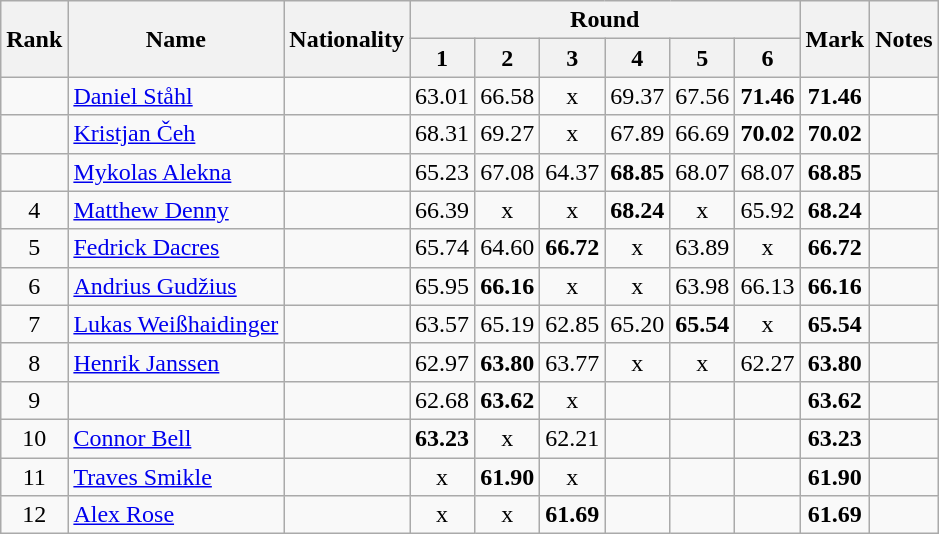<table class="wikitable sortable" style="text-align:center">
<tr>
<th rowspan=2>Rank</th>
<th rowspan=2>Name</th>
<th rowspan=2>Nationality</th>
<th colspan=6>Round</th>
<th rowspan=2>Mark</th>
<th rowspan=2>Notes</th>
</tr>
<tr>
<th>1</th>
<th>2</th>
<th>3</th>
<th>4</th>
<th>5</th>
<th>6</th>
</tr>
<tr>
<td></td>
<td align=left><a href='#'>Daniel Ståhl</a></td>
<td align=left></td>
<td>63.01</td>
<td>66.58</td>
<td>x</td>
<td>69.37</td>
<td>67.56</td>
<td><strong>71.46</strong></td>
<td><strong>71.46</strong></td>
<td></td>
</tr>
<tr>
<td></td>
<td align=left><a href='#'>Kristjan Čeh</a></td>
<td align=left></td>
<td>68.31</td>
<td>69.27</td>
<td>x</td>
<td>67.89</td>
<td>66.69</td>
<td><strong>70.02</strong></td>
<td><strong>70.02</strong></td>
<td></td>
</tr>
<tr>
<td></td>
<td align=left><a href='#'>Mykolas Alekna</a></td>
<td align=left></td>
<td>65.23</td>
<td>67.08</td>
<td>64.37</td>
<td><strong>68.85</strong></td>
<td>68.07</td>
<td>68.07</td>
<td><strong>68.85</strong></td>
<td></td>
</tr>
<tr>
<td>4</td>
<td align=left><a href='#'>Matthew Denny</a></td>
<td align=left></td>
<td>66.39</td>
<td>x</td>
<td>x</td>
<td><strong>68.24</strong></td>
<td>x</td>
<td>65.92</td>
<td><strong>68.24</strong></td>
<td></td>
</tr>
<tr>
<td>5</td>
<td align=left><a href='#'>Fedrick Dacres</a></td>
<td align=left></td>
<td>65.74</td>
<td>64.60</td>
<td><strong>66.72</strong></td>
<td>x</td>
<td>63.89</td>
<td>x</td>
<td><strong>66.72</strong></td>
<td></td>
</tr>
<tr>
<td>6</td>
<td align=left><a href='#'>Andrius Gudžius</a></td>
<td align=left></td>
<td>65.95</td>
<td><strong>66.16</strong></td>
<td>x</td>
<td>x</td>
<td>63.98</td>
<td>66.13</td>
<td><strong>66.16</strong></td>
<td></td>
</tr>
<tr>
<td>7</td>
<td align=left><a href='#'>Lukas Weißhaidinger</a></td>
<td align=left></td>
<td>63.57</td>
<td>65.19</td>
<td>62.85</td>
<td>65.20</td>
<td><strong>65.54</strong></td>
<td>x</td>
<td><strong>65.54</strong></td>
<td></td>
</tr>
<tr>
<td>8</td>
<td align=left><a href='#'>Henrik Janssen</a></td>
<td align=left></td>
<td>62.97</td>
<td><strong>63.80</strong></td>
<td>63.77</td>
<td>x</td>
<td>x</td>
<td>62.27</td>
<td><strong>63.80</strong></td>
<td></td>
</tr>
<tr>
<td>9</td>
<td align=left></td>
<td align=left></td>
<td>62.68</td>
<td><strong>63.62</strong></td>
<td>x</td>
<td></td>
<td></td>
<td></td>
<td><strong>63.62</strong></td>
<td></td>
</tr>
<tr>
<td>10</td>
<td align=left><a href='#'>Connor Bell</a></td>
<td align=left></td>
<td><strong>63.23</strong></td>
<td>x</td>
<td>62.21</td>
<td></td>
<td></td>
<td></td>
<td><strong>63.23</strong></td>
<td></td>
</tr>
<tr>
<td>11</td>
<td align=left><a href='#'>Traves Smikle</a></td>
<td align=left></td>
<td>x</td>
<td><strong>61.90</strong></td>
<td>x</td>
<td></td>
<td></td>
<td></td>
<td><strong>61.90</strong></td>
<td></td>
</tr>
<tr>
<td>12</td>
<td align=left><a href='#'>Alex Rose</a></td>
<td align=left></td>
<td>x</td>
<td>x</td>
<td><strong>61.69</strong></td>
<td></td>
<td></td>
<td></td>
<td><strong>61.69</strong></td>
<td></td>
</tr>
</table>
